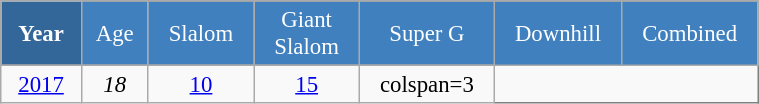<table class="wikitable" style="font-size:95%; text-align:center; border:grey solid 1px; border-collapse:collapse;" width="40%">
<tr style="background-color:#369; color:white;">
<td rowspan="2" colspan="1" width="4%"><strong>Year</strong></td>
</tr>
<tr style="background-color:#4180be; color:white;">
<td width="3%">Age</td>
<td width="5%">Slalom</td>
<td width="5%">Giant<br>Slalom</td>
<td width="5%">Super G</td>
<td width="5%">Downhill</td>
<td width="5%">Combined</td>
</tr>
<tr style="background-color:#8CB2D8; color:white;">
</tr>
<tr>
<td><a href='#'>2017</a></td>
<td><em>18</em></td>
<td><a href='#'>10</a></td>
<td><a href='#'>15</a></td>
<td>colspan=3 </td>
</tr>
</table>
